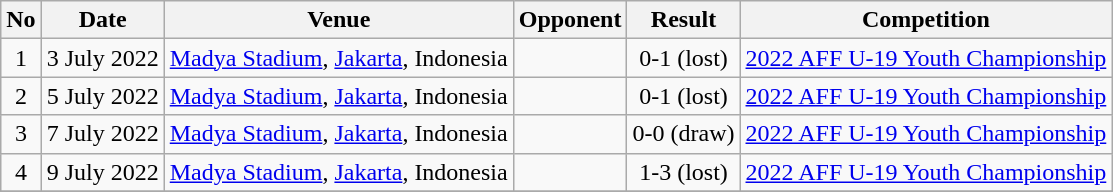<table class="wikitable">
<tr>
<th>No</th>
<th>Date</th>
<th>Venue</th>
<th>Opponent</th>
<th>Result</th>
<th>Competition</th>
</tr>
<tr>
<td align=center>1</td>
<td>3 July 2022</td>
<td><a href='#'>Madya Stadium</a>, <a href='#'>Jakarta</a>, Indonesia</td>
<td></td>
<td align=center>0-1 (lost)</td>
<td><a href='#'>2022 AFF U-19 Youth Championship</a></td>
</tr>
<tr>
<td align=center>2</td>
<td>5 July 2022</td>
<td><a href='#'>Madya Stadium</a>, <a href='#'>Jakarta</a>, Indonesia</td>
<td></td>
<td align=center>0-1 (lost)</td>
<td><a href='#'>2022 AFF U-19 Youth Championship</a></td>
</tr>
<tr>
<td align=center>3</td>
<td>7 July 2022</td>
<td><a href='#'>Madya Stadium</a>, <a href='#'>Jakarta</a>, Indonesia</td>
<td></td>
<td align=center>0-0 (draw)</td>
<td><a href='#'>2022 AFF U-19 Youth Championship</a></td>
</tr>
<tr>
<td align=center>4</td>
<td>9 July 2022</td>
<td><a href='#'>Madya Stadium</a>, <a href='#'>Jakarta</a>, Indonesia</td>
<td></td>
<td align=center>1-3 (lost)</td>
<td><a href='#'>2022 AFF U-19 Youth Championship</a></td>
</tr>
<tr>
</tr>
</table>
